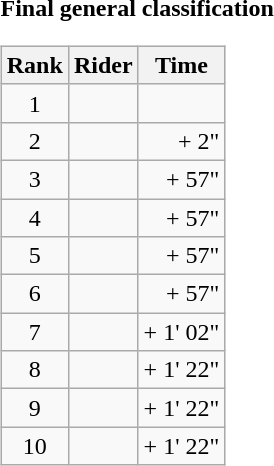<table>
<tr>
<td><strong>Final general classification</strong><br><table class="wikitable">
<tr>
<th scope="col">Rank</th>
<th scope="col">Rider</th>
<th scope="col">Time</th>
</tr>
<tr>
<td style="text-align:center;">1</td>
<td></td>
<td style="text-align:right;"></td>
</tr>
<tr>
<td style="text-align:center;">2</td>
<td></td>
<td style="text-align:right;">+ 2"</td>
</tr>
<tr>
<td style="text-align:center;">3</td>
<td></td>
<td style="text-align:right;">+ 57"</td>
</tr>
<tr>
<td style="text-align:center;">4</td>
<td></td>
<td style="text-align:right;">+ 57"</td>
</tr>
<tr>
<td style="text-align:center;">5</td>
<td></td>
<td style="text-align:right;">+ 57"</td>
</tr>
<tr>
<td style="text-align:center;">6</td>
<td></td>
<td style="text-align:right;">+ 57"</td>
</tr>
<tr>
<td style="text-align:center;">7</td>
<td></td>
<td style="text-align:right;">+ 1' 02"</td>
</tr>
<tr>
<td style="text-align:center;">8</td>
<td></td>
<td style="text-align:right;">+ 1' 22"</td>
</tr>
<tr>
<td style="text-align:center;">9</td>
<td></td>
<td style="text-align:right;">+ 1' 22"</td>
</tr>
<tr>
<td style="text-align:center;">10</td>
<td></td>
<td style="text-align:right;">+ 1' 22"</td>
</tr>
</table>
</td>
</tr>
</table>
